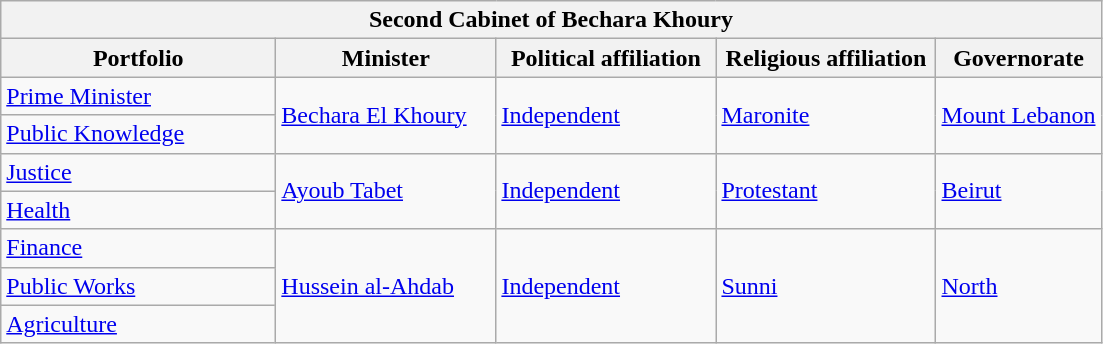<table class="wikitable">
<tr>
<th colspan="5">Second Cabinet of Bechara Khoury</th>
</tr>
<tr>
<th width="25%">Portfolio</th>
<th width="20%">Minister</th>
<th width="20%">Political affiliation</th>
<th width="20%">Religious affiliation</th>
<th width="20%">Governorate</th>
</tr>
<tr>
<td><a href='#'>Prime Minister</a></td>
<td rowspan="2"><a href='#'>Bechara El Khoury</a></td>
<td rowspan="2"> <a href='#'>Independent</a></td>
<td rowspan="2"><a href='#'>Maronite</a></td>
<td rowspan="2"><a href='#'>Mount Lebanon</a></td>
</tr>
<tr>
<td><a href='#'>Public Knowledge</a></td>
</tr>
<tr>
<td><a href='#'>Justice</a></td>
<td rowspan="2"><a href='#'>Ayoub Tabet</a></td>
<td rowspan="2"> <a href='#'>Independent</a></td>
<td rowspan="2"><a href='#'>Protestant</a></td>
<td rowspan="2"><a href='#'>Beirut</a></td>
</tr>
<tr>
<td><a href='#'>Health</a></td>
</tr>
<tr>
<td><a href='#'>Finance</a></td>
<td rowspan="3"><a href='#'>Hussein al-Ahdab</a></td>
<td rowspan="3"> <a href='#'>Independent</a></td>
<td rowspan="3"><a href='#'>Sunni</a></td>
<td rowspan="3"><a href='#'>North</a></td>
</tr>
<tr>
<td><a href='#'>Public Works</a></td>
</tr>
<tr>
<td><a href='#'>Agriculture</a></td>
</tr>
</table>
